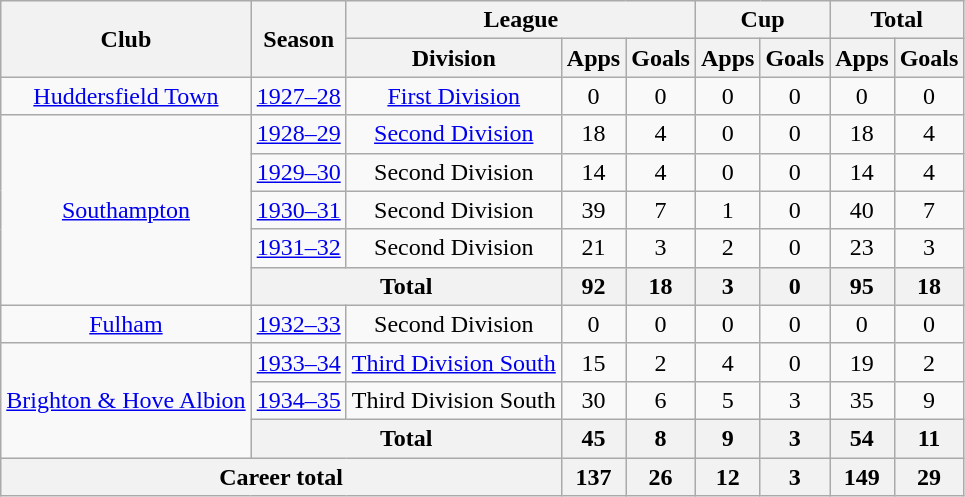<table class="wikitable" style="text-align: center;">
<tr>
<th rowspan="2">Club</th>
<th rowspan="2">Season</th>
<th colspan="3">League</th>
<th colspan="2">Cup</th>
<th colspan="2">Total</th>
</tr>
<tr>
<th>Division</th>
<th>Apps</th>
<th>Goals</th>
<th>Apps</th>
<th>Goals</th>
<th>Apps</th>
<th>Goals</th>
</tr>
<tr>
<td><a href='#'>Huddersfield Town</a></td>
<td><a href='#'>1927–28</a></td>
<td><a href='#'>First Division</a></td>
<td>0</td>
<td>0</td>
<td>0</td>
<td>0</td>
<td>0</td>
<td>0</td>
</tr>
<tr>
<td rowspan="5"><a href='#'>Southampton</a></td>
<td><a href='#'>1928–29</a></td>
<td><a href='#'>Second Division</a></td>
<td>18</td>
<td>4</td>
<td>0</td>
<td>0</td>
<td>18</td>
<td>4</td>
</tr>
<tr>
<td><a href='#'>1929–30</a></td>
<td>Second Division</td>
<td>14</td>
<td>4</td>
<td>0</td>
<td>0</td>
<td>14</td>
<td>4</td>
</tr>
<tr>
<td><a href='#'>1930–31</a></td>
<td>Second Division</td>
<td>39</td>
<td>7</td>
<td>1</td>
<td>0</td>
<td>40</td>
<td>7</td>
</tr>
<tr>
<td><a href='#'>1931–32</a></td>
<td>Second Division</td>
<td>21</td>
<td>3</td>
<td>2</td>
<td>0</td>
<td>23</td>
<td>3</td>
</tr>
<tr>
<th colspan="2">Total</th>
<th>92</th>
<th>18</th>
<th>3</th>
<th>0</th>
<th>95</th>
<th>18</th>
</tr>
<tr>
<td><a href='#'>Fulham</a></td>
<td><a href='#'>1932–33</a></td>
<td>Second Division</td>
<td>0</td>
<td>0</td>
<td>0</td>
<td>0</td>
<td>0</td>
<td>0</td>
</tr>
<tr>
<td rowspan="3"><a href='#'>Brighton & Hove Albion</a></td>
<td><a href='#'>1933–34</a></td>
<td><a href='#'>Third Division South</a></td>
<td>15</td>
<td>2</td>
<td>4</td>
<td>0</td>
<td>19</td>
<td>2</td>
</tr>
<tr>
<td><a href='#'>1934–35</a></td>
<td>Third Division South</td>
<td>30</td>
<td>6</td>
<td>5</td>
<td>3</td>
<td>35</td>
<td>9</td>
</tr>
<tr>
<th colspan="2">Total</th>
<th>45</th>
<th>8</th>
<th>9</th>
<th>3</th>
<th>54</th>
<th>11</th>
</tr>
<tr>
<th colspan="3">Career total</th>
<th>137</th>
<th>26</th>
<th>12</th>
<th>3</th>
<th>149</th>
<th>29</th>
</tr>
</table>
